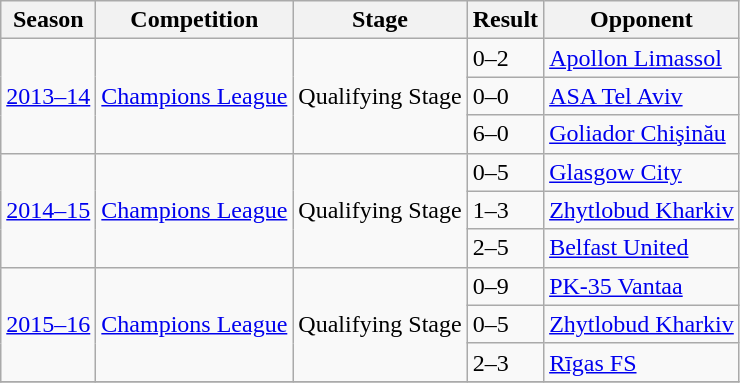<table class="wikitable">
<tr>
<th>Season</th>
<th>Competition</th>
<th>Stage</th>
<th>Result</th>
<th>Opponent</th>
</tr>
<tr>
<td rowspan=3><a href='#'>2013–14</a></td>
<td rowspan=3><a href='#'>Champions League</a></td>
<td rowspan=3>Qualifying Stage</td>
<td>0–2</td>
<td> <a href='#'>Apollon Limassol</a></td>
</tr>
<tr>
<td>0–0</td>
<td> <a href='#'>ASA Tel Aviv</a></td>
</tr>
<tr>
<td>6–0</td>
<td> <a href='#'>Goliador Chişinău</a></td>
</tr>
<tr>
<td rowspan=3><a href='#'>2014–15</a></td>
<td rowspan=3><a href='#'>Champions League</a></td>
<td rowspan=3>Qualifying Stage</td>
<td>0–5</td>
<td> <a href='#'>Glasgow City</a></td>
</tr>
<tr>
<td>1–3</td>
<td> <a href='#'>Zhytlobud Kharkiv</a></td>
</tr>
<tr>
<td>2–5</td>
<td> <a href='#'>Belfast United</a></td>
</tr>
<tr>
<td rowspan=3><a href='#'>2015–16</a></td>
<td rowspan=3><a href='#'>Champions League</a></td>
<td rowspan=3>Qualifying Stage</td>
<td>0–9</td>
<td> <a href='#'>PK-35 Vantaa</a></td>
</tr>
<tr>
<td>0–5</td>
<td> <a href='#'>Zhytlobud Kharkiv</a></td>
</tr>
<tr>
<td>2–3</td>
<td> <a href='#'>Rīgas FS</a></td>
</tr>
<tr>
</tr>
</table>
